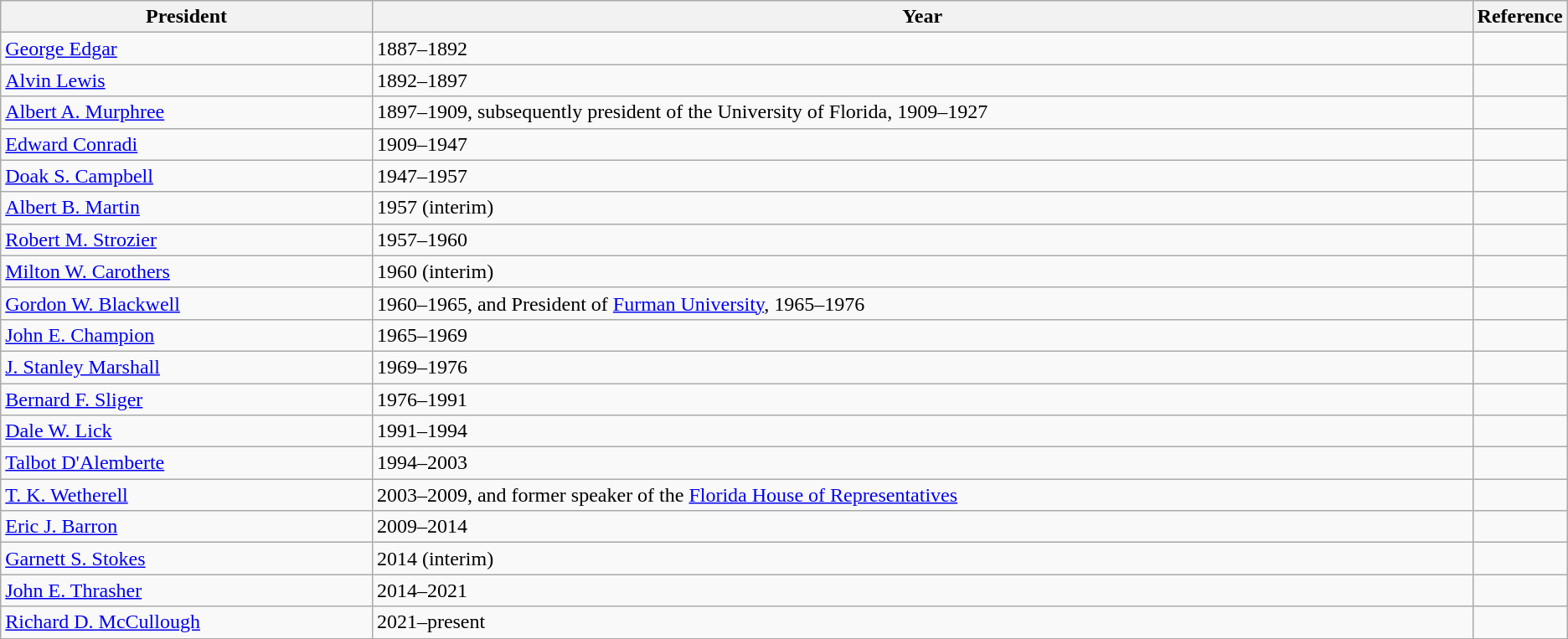<table class="wikitable vertical-align-top">
<tr>
<th style="width:25%;">President</th>
<th style="width:75%;">Year</th>
<th style="width:*;" class="unsortable">Reference</th>
</tr>
<tr>
<td><a href='#'>George Edgar</a></td>
<td>1887–1892</td>
<td></td>
</tr>
<tr>
<td><a href='#'>Alvin Lewis</a></td>
<td>1892–1897</td>
<td></td>
</tr>
<tr>
<td><a href='#'>Albert A. Murphree</a></td>
<td>1897–1909, subsequently president of the University of Florida, 1909–1927</td>
<td></td>
</tr>
<tr>
<td><a href='#'>Edward Conradi</a></td>
<td>1909–1947</td>
<td></td>
</tr>
<tr>
<td><a href='#'>Doak S. Campbell</a></td>
<td>1947–1957</td>
<td></td>
</tr>
<tr>
<td><a href='#'>Albert B. Martin</a></td>
<td>1957 (interim)</td>
<td></td>
</tr>
<tr>
<td><a href='#'>Robert M. Strozier</a></td>
<td>1957–1960</td>
<td></td>
</tr>
<tr>
<td><a href='#'>Milton W. Carothers</a></td>
<td>1960 (interim)</td>
<td></td>
</tr>
<tr>
<td><a href='#'>Gordon W. Blackwell</a></td>
<td>1960–1965, and President of <a href='#'>Furman University</a>, 1965–1976</td>
<td></td>
</tr>
<tr>
<td><a href='#'>John E. Champion</a></td>
<td>1965–1969</td>
<td></td>
</tr>
<tr>
<td><a href='#'>J. Stanley Marshall</a></td>
<td>1969–1976</td>
<td></td>
</tr>
<tr>
<td><a href='#'>Bernard F. Sliger</a></td>
<td>1976–1991</td>
<td></td>
</tr>
<tr>
<td><a href='#'>Dale W. Lick</a></td>
<td>1991–1994</td>
<td></td>
</tr>
<tr>
<td><a href='#'>Talbot D'Alemberte</a></td>
<td>1994–2003</td>
<td></td>
</tr>
<tr>
<td><a href='#'>T. K. Wetherell</a></td>
<td>2003–2009, and former speaker of the <a href='#'>Florida House of Representatives</a></td>
<td></td>
</tr>
<tr>
<td><a href='#'>Eric J. Barron</a></td>
<td>2009–2014</td>
<td></td>
</tr>
<tr>
<td><a href='#'>Garnett S. Stokes</a></td>
<td>2014 (interim)</td>
<td></td>
</tr>
<tr>
<td><a href='#'>John E. Thrasher</a></td>
<td>2014–2021</td>
<td></td>
</tr>
<tr>
<td><a href='#'>Richard D. McCullough</a></td>
<td>2021–present</td>
<td></td>
</tr>
</table>
